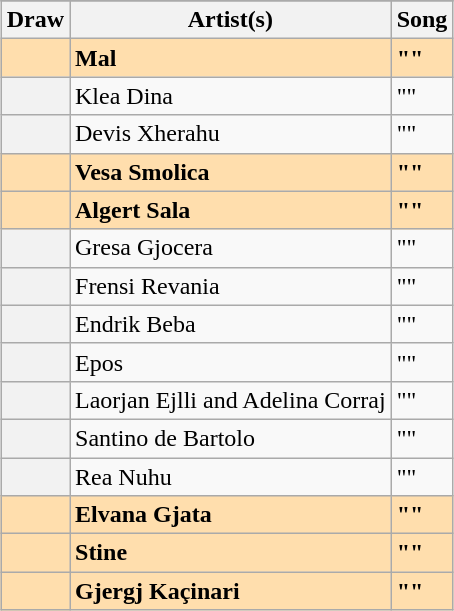<table class="sortable wikitable plainrowheaders" style="margin: 1em auto 1em auto;">
<tr>
</tr>
<tr>
<th>Draw</th>
<th>Artist(s)</th>
<th>Song</th>
</tr>
<tr style="font-weight: bold; background: navajowhite;">
<th scope="row" style="text-align: center; font-weight: bold; background: navajowhite;"></th>
<td>Mal</td>
<td>""</td>
</tr>
<tr>
<th scope="row"></th>
<td>Klea Dina</td>
<td>""</td>
</tr>
<tr>
<th scope="row"></th>
<td>Devis Xherahu</td>
<td>""</td>
</tr>
<tr style="font-weight: bold; background: navajowhite;">
<th scope="row" style="text-align: center; font-weight: bold; background: navajowhite;"></th>
<td>Vesa Smolica</td>
<td>""</td>
</tr>
<tr style="font-weight: bold; background: navajowhite;">
<th scope="row" style="text-align: center; font-weight: bold; background: navajowhite;"></th>
<td>Algert Sala</td>
<td>""</td>
</tr>
<tr>
<th scope="row"></th>
<td>Gresa Gjocera</td>
<td>""</td>
</tr>
<tr>
<th scope="row"></th>
<td>Frensi Revania</td>
<td>""</td>
</tr>
<tr>
<th scope="row"></th>
<td>Endrik Beba</td>
<td>""</td>
</tr>
<tr>
<th scope="row"></th>
<td>Epos</td>
<td>""</td>
</tr>
<tr>
<th scope="row"></th>
<td>Laorjan Ejlli and Adelina Corraj</td>
<td>""</td>
</tr>
<tr>
<th scope="row"></th>
<td>Santino de Bartolo</td>
<td>""</td>
</tr>
<tr>
<th scope="row"></th>
<td>Rea Nuhu</td>
<td>""</td>
</tr>
<tr style="font-weight: bold; background: navajowhite;">
<th scope="row" style="text-align: center; font-weight: bold; background: navajowhite;"></th>
<td>Elvana Gjata</td>
<td>""</td>
</tr>
<tr style="font-weight: bold; background: navajowhite;">
<th scope="row" style="text-align: center; font-weight: bold; background: navajowhite;"></th>
<td>Stine</td>
<td>""</td>
</tr>
<tr style="font-weight: bold; background: navajowhite;">
<th scope="row" style="text-align: center; font-weight: bold; background: navajowhite;"></th>
<td>Gjergj Kaçinari</td>
<td>""</td>
</tr>
</table>
